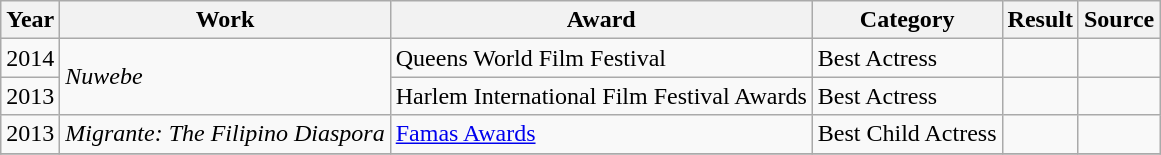<table class="wikitable">
<tr>
<th>Year</th>
<th>Work</th>
<th>Award</th>
<th>Category</th>
<th>Result</th>
<th>Source </th>
</tr>
<tr>
<td>2014</td>
<td rowspan=2><em>Nuwebe</em></td>
<td>Queens World Film Festival</td>
<td>Best Actress</td>
<td></td>
<td></td>
</tr>
<tr>
<td>2013</td>
<td>Harlem International Film Festival Awards</td>
<td>Best Actress</td>
<td></td>
<td></td>
</tr>
<tr>
<td>2013</td>
<td><em>Migrante: The Filipino Diaspora</em></td>
<td><a href='#'>Famas Awards</a></td>
<td>Best Child Actress</td>
<td></td>
<td></td>
</tr>
<tr>
</tr>
</table>
